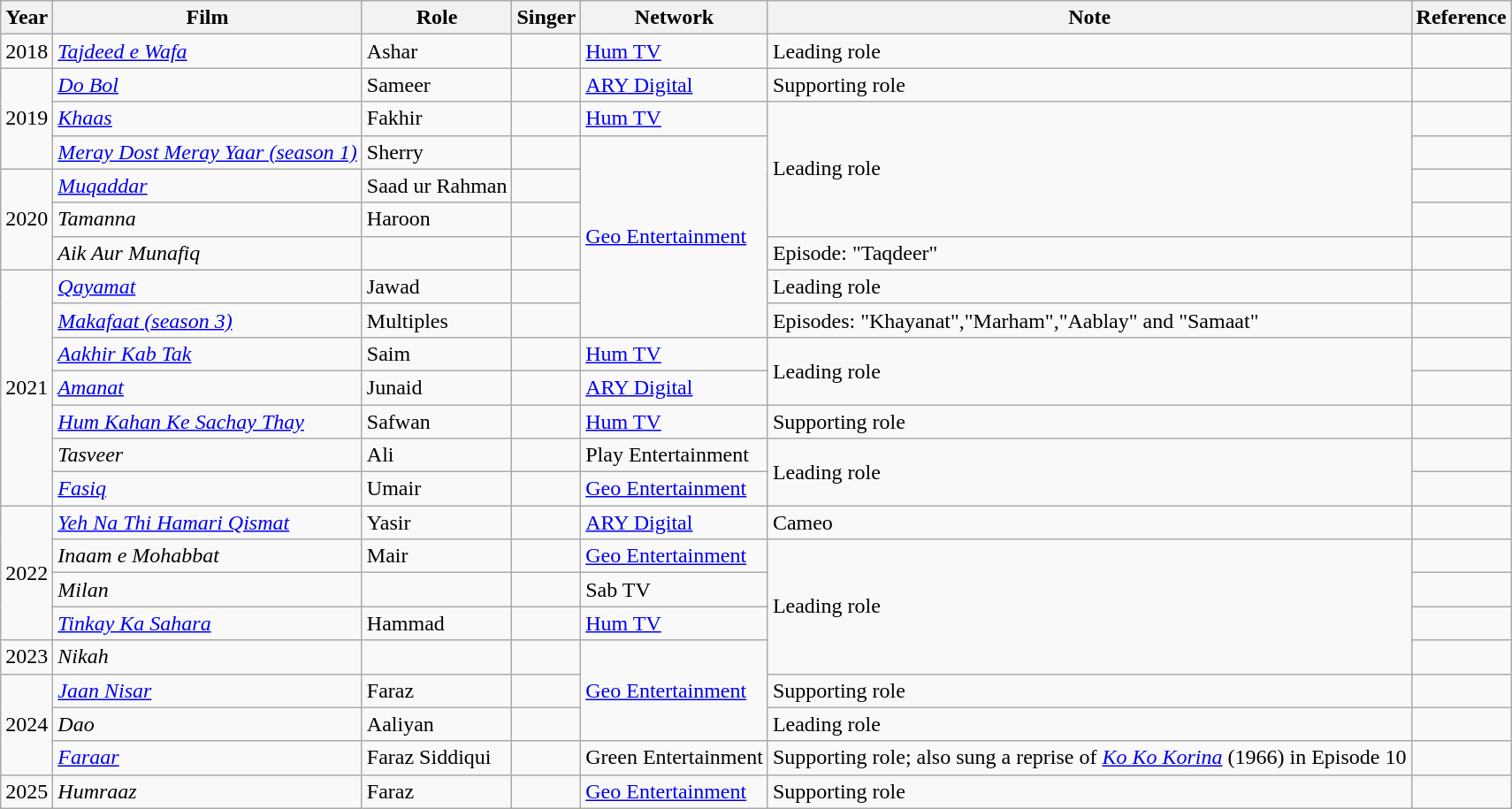<table class="wikitable sortable">
<tr style="text-align:center;">
<th>Year</th>
<th>Film</th>
<th>Role</th>
<th>Singer</th>
<th>Network</th>
<th>Note</th>
<th>Reference</th>
</tr>
<tr>
<td>2018</td>
<td><em><a href='#'>Tajdeed e Wafa</a></em></td>
<td>Ashar</td>
<td></td>
<td><a href='#'>Hum TV</a></td>
<td>Leading role</td>
<td></td>
</tr>
<tr>
<td rowspan=3>2019</td>
<td><em><a href='#'>Do Bol</a></em></td>
<td>Sameer</td>
<td></td>
<td><a href='#'>ARY Digital</a></td>
<td>Supporting role</td>
<td></td>
</tr>
<tr>
<td><em><a href='#'>Khaas</a></em></td>
<td>Fakhir</td>
<td></td>
<td><a href='#'>Hum TV</a></td>
<td rowspan="4">Leading role</td>
<td></td>
</tr>
<tr>
<td><em><a href='#'>Meray Dost Meray Yaar (season 1)</a></em></td>
<td>Sherry</td>
<td></td>
<td rowspan="6"><a href='#'>Geo Entertainment</a></td>
<td></td>
</tr>
<tr>
<td rowspan=3>2020</td>
<td><em><a href='#'>Muqaddar</a></em></td>
<td>Saad ur Rahman</td>
<td></td>
<td></td>
</tr>
<tr>
<td><em>Tamanna</em></td>
<td>Haroon</td>
<td></td>
<td></td>
</tr>
<tr>
<td><em>Aik Aur Munafiq</em></td>
<td></td>
<td></td>
<td>Episode: "Taqdeer"</td>
<td></td>
</tr>
<tr>
<td rowspan=7>2021</td>
<td><em><a href='#'>Qayamat</a></em></td>
<td>Jawad</td>
<td></td>
<td>Leading role</td>
<td></td>
</tr>
<tr>
<td><em><a href='#'>Makafaat (season 3)</a></em></td>
<td>Multiples</td>
<td></td>
<td>Episodes: "Khayanat","Marham","Aablay" and "Samaat"</td>
<td></td>
</tr>
<tr>
<td><em><a href='#'>Aakhir Kab Tak</a></em></td>
<td>Saim</td>
<td></td>
<td><a href='#'>Hum TV</a></td>
<td rowspan="2">Leading role</td>
<td></td>
</tr>
<tr>
<td><em><a href='#'>Amanat</a></em></td>
<td>Junaid</td>
<td></td>
<td><a href='#'>ARY Digital</a></td>
<td></td>
</tr>
<tr>
<td><em><a href='#'>Hum Kahan Ke Sachay Thay</a></em></td>
<td>Safwan</td>
<td></td>
<td><a href='#'>Hum TV</a></td>
<td>Supporting role</td>
<td></td>
</tr>
<tr>
<td><em>Tasveer</em></td>
<td>Ali</td>
<td></td>
<td>Play Entertainment</td>
<td rowspan="2">Leading role</td>
<td></td>
</tr>
<tr>
<td><em><a href='#'>Fasiq</a></em></td>
<td>Umair</td>
<td></td>
<td><a href='#'>Geo Entertainment</a></td>
<td></td>
</tr>
<tr>
<td rowspan="4">2022</td>
<td><em><a href='#'>Yeh Na Thi Hamari Qismat</a></em></td>
<td>Yasir</td>
<td></td>
<td><a href='#'>ARY Digital</a></td>
<td>Cameo</td>
<td></td>
</tr>
<tr>
<td><em>Inaam e Mohabbat</em></td>
<td>Mair</td>
<td></td>
<td><a href='#'>Geo Entertainment</a></td>
<td rowspan="4">Leading role</td>
<td></td>
</tr>
<tr>
<td><em>Milan</em></td>
<td></td>
<td></td>
<td>Sab TV</td>
<td></td>
</tr>
<tr>
<td><em><a href='#'>Tinkay Ka Sahara</a></em></td>
<td>Hammad</td>
<td></td>
<td><a href='#'>Hum TV</a></td>
<td></td>
</tr>
<tr>
<td>2023</td>
<td><em>Nikah</em></td>
<td></td>
<td></td>
<td rowspan="3"><a href='#'>Geo Entertainment</a></td>
<td></td>
</tr>
<tr>
<td rowspan="3">2024</td>
<td><em><a href='#'>Jaan Nisar</a></em></td>
<td>Faraz</td>
<td></td>
<td>Supporting role</td>
<td></td>
</tr>
<tr>
<td><em>Dao</em></td>
<td>Aaliyan</td>
<td></td>
<td>Leading role</td>
<td></td>
</tr>
<tr>
<td><em><a href='#'>Faraar</a></em></td>
<td>Faraz Siddiqui</td>
<td></td>
<td>Green Entertainment</td>
<td>Supporting role; also sung a reprise of <em><a href='#'>Ko Ko Korina</a></em> (1966) in Episode 10</td>
<td></td>
</tr>
<tr>
<td>2025</td>
<td><em>Humraaz</em></td>
<td>Faraz</td>
<td></td>
<td><a href='#'>Geo Entertainment</a></td>
<td>Supporting role</td>
<td></td>
</tr>
</table>
